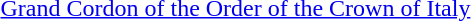<table>
<tr>
<td rowspan=2 style="width:60px; vertical-align:top;"></td>
<td><a href='#'>Grand Cordon of the Order of the Crown of Italy</a></td>
</tr>
<tr>
<td></td>
</tr>
</table>
